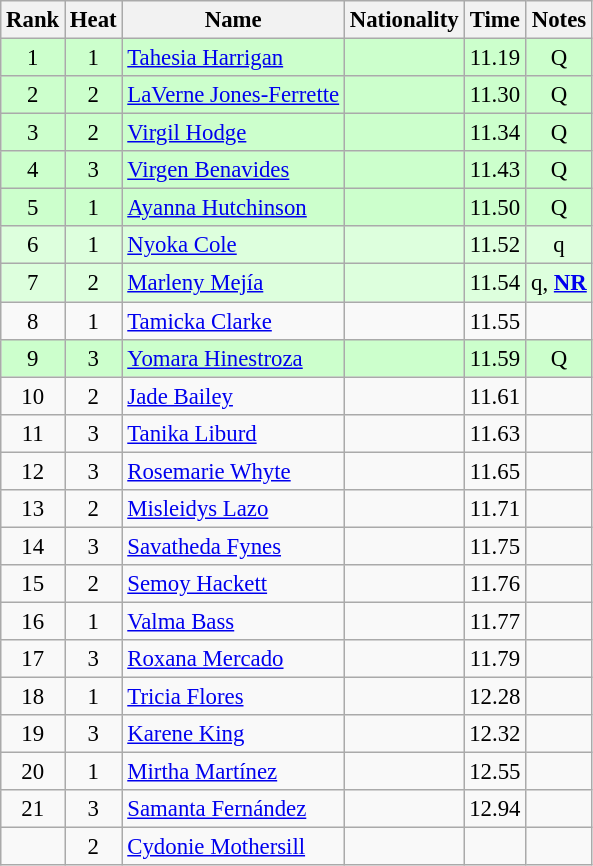<table class="wikitable sortable" style="text-align:center; font-size:95%">
<tr>
<th>Rank</th>
<th>Heat</th>
<th>Name</th>
<th>Nationality</th>
<th>Time</th>
<th>Notes</th>
</tr>
<tr bgcolor=ccffcc>
<td>1</td>
<td>1</td>
<td align=left><a href='#'>Tahesia Harrigan</a></td>
<td align=left></td>
<td>11.19</td>
<td>Q</td>
</tr>
<tr bgcolor=ccffcc>
<td>2</td>
<td>2</td>
<td align=left><a href='#'>LaVerne Jones-Ferrette</a></td>
<td align=left></td>
<td>11.30</td>
<td>Q</td>
</tr>
<tr bgcolor=ccffcc>
<td>3</td>
<td>2</td>
<td align=left><a href='#'>Virgil Hodge</a></td>
<td align=left></td>
<td>11.34</td>
<td>Q</td>
</tr>
<tr bgcolor=ccffcc>
<td>4</td>
<td>3</td>
<td align=left><a href='#'>Virgen Benavides</a></td>
<td align=left></td>
<td>11.43</td>
<td>Q</td>
</tr>
<tr bgcolor=ccffcc>
<td>5</td>
<td>1</td>
<td align=left><a href='#'>Ayanna Hutchinson</a></td>
<td align=left></td>
<td>11.50</td>
<td>Q</td>
</tr>
<tr bgcolor=ddffdd>
<td>6</td>
<td>1</td>
<td align=left><a href='#'>Nyoka Cole</a></td>
<td align=left></td>
<td>11.52</td>
<td>q</td>
</tr>
<tr bgcolor=ddffdd>
<td>7</td>
<td>2</td>
<td align=left><a href='#'>Marleny Mejía</a></td>
<td align=left></td>
<td>11.54</td>
<td>q, <strong><a href='#'>NR</a></strong></td>
</tr>
<tr>
<td>8</td>
<td>1</td>
<td align=left><a href='#'>Tamicka Clarke</a></td>
<td align=left></td>
<td>11.55</td>
<td></td>
</tr>
<tr bgcolor=ccffcc>
<td>9</td>
<td>3</td>
<td align=left><a href='#'>Yomara Hinestroza</a></td>
<td align=left></td>
<td>11.59</td>
<td>Q</td>
</tr>
<tr>
<td>10</td>
<td>2</td>
<td align=left><a href='#'>Jade Bailey</a></td>
<td align=left></td>
<td>11.61</td>
<td></td>
</tr>
<tr>
<td>11</td>
<td>3</td>
<td align=left><a href='#'>Tanika Liburd</a></td>
<td align=left></td>
<td>11.63</td>
<td></td>
</tr>
<tr>
<td>12</td>
<td>3</td>
<td align=left><a href='#'>Rosemarie Whyte</a></td>
<td align=left></td>
<td>11.65</td>
<td></td>
</tr>
<tr>
<td>13</td>
<td>2</td>
<td align=left><a href='#'>Misleidys Lazo</a></td>
<td align=left></td>
<td>11.71</td>
<td></td>
</tr>
<tr>
<td>14</td>
<td>3</td>
<td align=left><a href='#'>Savatheda Fynes</a></td>
<td align=left></td>
<td>11.75</td>
<td></td>
</tr>
<tr>
<td>15</td>
<td>2</td>
<td align=left><a href='#'>Semoy Hackett</a></td>
<td align=left></td>
<td>11.76</td>
<td></td>
</tr>
<tr>
<td>16</td>
<td>1</td>
<td align=left><a href='#'>Valma Bass</a></td>
<td align=left></td>
<td>11.77</td>
<td></td>
</tr>
<tr>
<td>17</td>
<td>3</td>
<td align=left><a href='#'>Roxana Mercado</a></td>
<td align=left></td>
<td>11.79</td>
<td></td>
</tr>
<tr>
<td>18</td>
<td>1</td>
<td align=left><a href='#'>Tricia Flores</a></td>
<td align=left></td>
<td>12.28</td>
<td></td>
</tr>
<tr>
<td>19</td>
<td>3</td>
<td align=left><a href='#'>Karene King</a></td>
<td align=left></td>
<td>12.32</td>
<td></td>
</tr>
<tr>
<td>20</td>
<td>1</td>
<td align=left><a href='#'>Mirtha Martínez</a></td>
<td align=left></td>
<td>12.55</td>
<td></td>
</tr>
<tr>
<td>21</td>
<td>3</td>
<td align=left><a href='#'>Samanta Fernández</a></td>
<td align=left></td>
<td>12.94</td>
<td></td>
</tr>
<tr>
<td></td>
<td>2</td>
<td align=left><a href='#'>Cydonie Mothersill</a></td>
<td align=left></td>
<td></td>
<td></td>
</tr>
</table>
